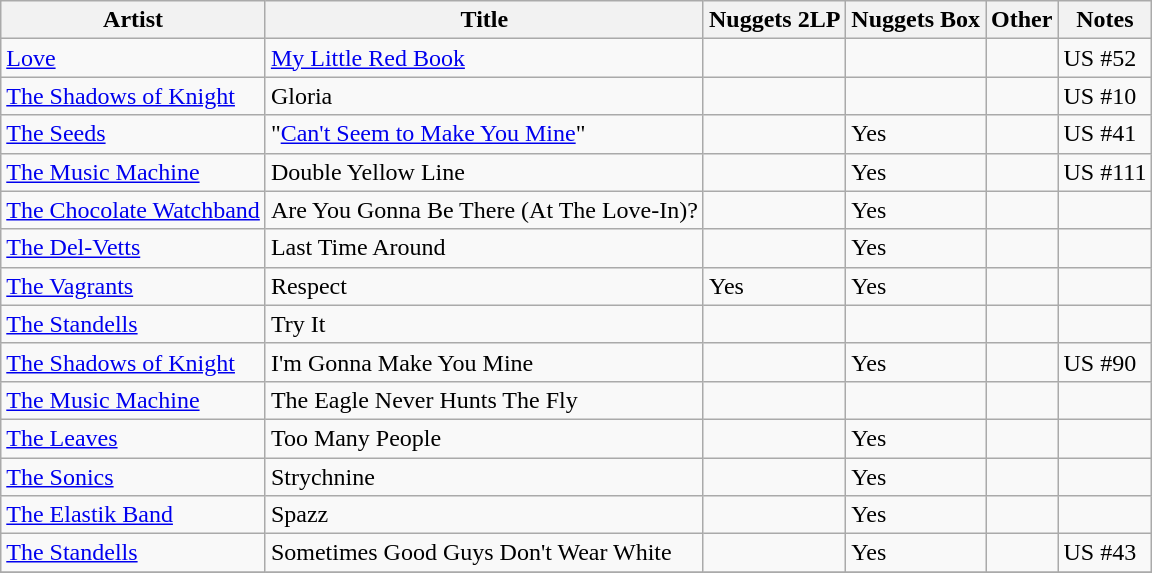<table class="wikitable sortable">
<tr>
<th>Artist</th>
<th>Title</th>
<th>Nuggets 2LP</th>
<th>Nuggets Box</th>
<th>Other</th>
<th>Notes</th>
</tr>
<tr>
<td><a href='#'>Love</a></td>
<td><a href='#'>My Little Red Book</a></td>
<td></td>
<td></td>
<td></td>
<td>US #52</td>
</tr>
<tr>
<td><a href='#'>The Shadows of Knight</a></td>
<td>Gloria</td>
<td></td>
<td></td>
<td></td>
<td>US #10</td>
</tr>
<tr>
<td><a href='#'>The Seeds</a></td>
<td>"<a href='#'>Can't Seem to Make You Mine</a>"</td>
<td></td>
<td>Yes</td>
<td></td>
<td>US #41</td>
</tr>
<tr>
<td><a href='#'>The Music Machine</a></td>
<td>Double Yellow Line</td>
<td></td>
<td>Yes</td>
<td></td>
<td>US #111</td>
</tr>
<tr>
<td><a href='#'>The Chocolate Watchband</a></td>
<td>Are You Gonna Be There (At The Love-In)?</td>
<td></td>
<td>Yes</td>
<td></td>
<td></td>
</tr>
<tr>
<td><a href='#'>The Del-Vetts</a></td>
<td>Last Time Around</td>
<td></td>
<td>Yes</td>
<td></td>
<td></td>
</tr>
<tr>
<td><a href='#'>The Vagrants</a></td>
<td>Respect</td>
<td>Yes</td>
<td>Yes</td>
<td></td>
<td></td>
</tr>
<tr>
<td><a href='#'>The Standells</a></td>
<td>Try It</td>
<td></td>
<td></td>
<td></td>
<td></td>
</tr>
<tr>
<td><a href='#'>The Shadows of Knight</a></td>
<td>I'm Gonna Make You Mine</td>
<td></td>
<td>Yes</td>
<td></td>
<td>US #90</td>
</tr>
<tr>
<td><a href='#'>The Music Machine</a></td>
<td>The Eagle Never Hunts The Fly</td>
<td></td>
<td></td>
<td></td>
<td></td>
</tr>
<tr>
<td><a href='#'>The Leaves</a></td>
<td>Too Many People</td>
<td></td>
<td>Yes</td>
<td></td>
<td></td>
</tr>
<tr>
<td><a href='#'>The Sonics</a></td>
<td>Strychnine</td>
<td></td>
<td>Yes</td>
<td></td>
<td></td>
</tr>
<tr>
<td><a href='#'>The Elastik Band</a></td>
<td>Spazz</td>
<td></td>
<td>Yes</td>
<td></td>
<td></td>
</tr>
<tr>
<td><a href='#'>The Standells</a></td>
<td>Sometimes Good Guys Don't Wear White</td>
<td></td>
<td>Yes</td>
<td></td>
<td>US #43</td>
</tr>
<tr>
</tr>
</table>
